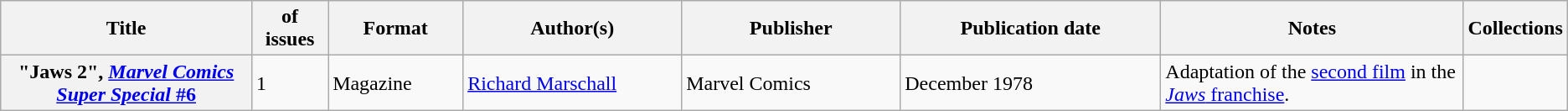<table class="wikitable">
<tr>
<th>Title</th>
<th style="width:40pt"> of issues</th>
<th style="width:75pt">Format</th>
<th style="width:125pt">Author(s)</th>
<th style="width:125pt">Publisher</th>
<th style="width:150pt">Publication date</th>
<th style="width:175pt">Notes</th>
<th>Collections</th>
</tr>
<tr>
<th>"Jaws 2", <a href='#'><em>Marvel Comics Super Special</em> #6</a></th>
<td>1</td>
<td>Magazine</td>
<td><a href='#'>Richard Marschall</a></td>
<td>Marvel Comics</td>
<td>December 1978</td>
<td>Adaptation of the <a href='#'>second film</a> in the <a href='#'><em>Jaws</em> franchise</a>.</td>
<td></td>
</tr>
</table>
